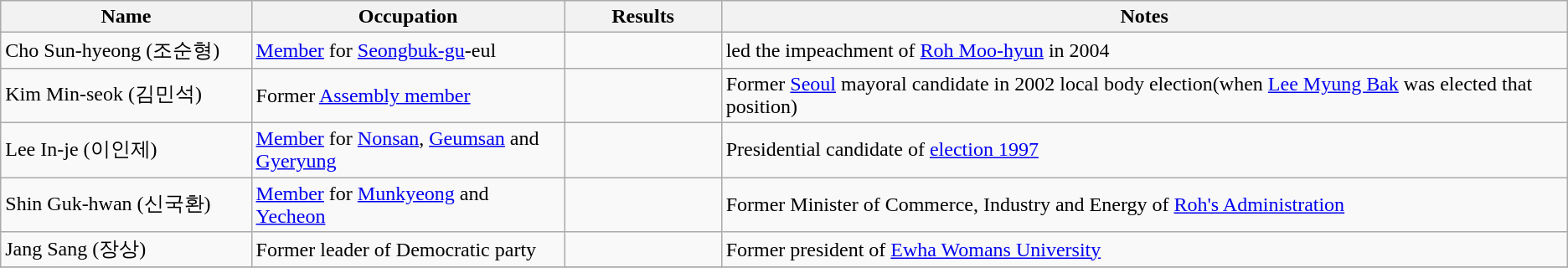<table class="wikitable">
<tr>
<th width="16%">Name</th>
<th width="20%">Occupation</th>
<th width="10%">Results</th>
<th>Notes</th>
</tr>
<tr>
<td>Cho Sun-hyeong (조순형)</td>
<td><a href='#'>Member</a> for <a href='#'>Seongbuk-gu</a>-eul</td>
<td></td>
<td>led the impeachment of <a href='#'>Roh Moo-hyun</a> in 2004</td>
</tr>
<tr>
<td>Kim Min-seok (김민석)</td>
<td>Former <a href='#'>Assembly member</a></td>
<td></td>
<td>Former <a href='#'>Seoul</a> mayoral candidate in 2002 local body election(when <a href='#'>Lee Myung Bak</a> was elected that position)</td>
</tr>
<tr>
<td>Lee In-je (이인제)</td>
<td><a href='#'>Member</a> for <a href='#'>Nonsan</a>, <a href='#'>Geumsan</a> and <a href='#'>Gyeryung</a></td>
<td></td>
<td>Presidential candidate of <a href='#'>election 1997</a></td>
</tr>
<tr>
<td>Shin Guk-hwan (신국환)</td>
<td><a href='#'>Member</a> for <a href='#'>Munkyeong</a> and <a href='#'>Yecheon</a></td>
<td></td>
<td>Former Minister of Commerce, Industry and Energy of <a href='#'>Roh's Administration</a></td>
</tr>
<tr>
<td>Jang Sang (장상)</td>
<td>Former leader of Democratic party</td>
<td></td>
<td>Former president of <a href='#'>Ewha Womans University</a></td>
</tr>
<tr>
</tr>
</table>
